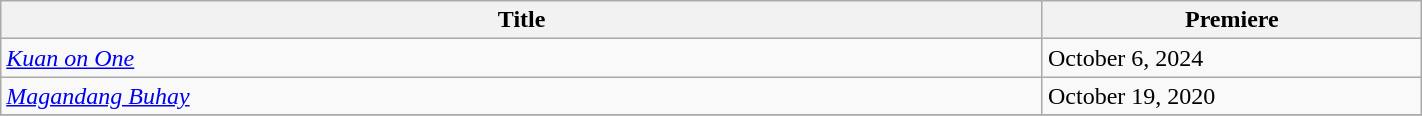<table class="wikitable sortable" width="75%">
<tr>
<th style="width:55%;">Title</th>
<th style="width:20%;">Premiere</th>
</tr>
<tr>
<td><em><a href='#'>Kuan on One</a></em></td>
<td>October 6, 2024</td>
</tr>
<tr>
<td><em><a href='#'>Magandang Buhay</a></em></td>
<td>October 19, 2020</td>
</tr>
<tr>
</tr>
</table>
